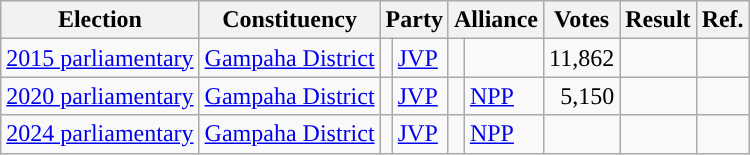<table class="wikitable" style="text-align:left;">
<tr>
<th scope=col>Election</th>
<th scope=col>Constituency</th>
<th scope=col colspan="2">Party</th>
<th scope=col colspan="2">Alliance</th>
<th scope=col>Votes</th>
<th scope=col>Result</th>
<th scope=col>Ref.</th>
</tr>
<tr>
<td><a href='#'>2015 parliamentary</a></td>
<td><a href='#'>Gampaha District</a></td>
<td style="background:"></td>
<td><a href='#'>JVP</a></td>
<td></td>
<td></td>
<td align=right>11,862</td>
<td></td>
<td></td>
</tr>
<tr>
<td><a href='#'>2020 parliamentary</a></td>
<td><a href='#'>Gampaha District</a></td>
<td style="background:"></td>
<td><a href='#'>JVP</a></td>
<td style="background:"></td>
<td><a href='#'>NPP</a></td>
<td align=right>5,150</td>
<td></td>
<td></td>
</tr>
<tr>
<td><a href='#'>2024 parliamentary</a></td>
<td><a href='#'>Gampaha District</a></td>
<td style="background:"></td>
<td><a href='#'>JVP</a></td>
<td style="background:"></td>
<td><a href='#'>NPP</a></td>
<td align=right></td>
<td></td>
<td></td>
</tr>
</table>
